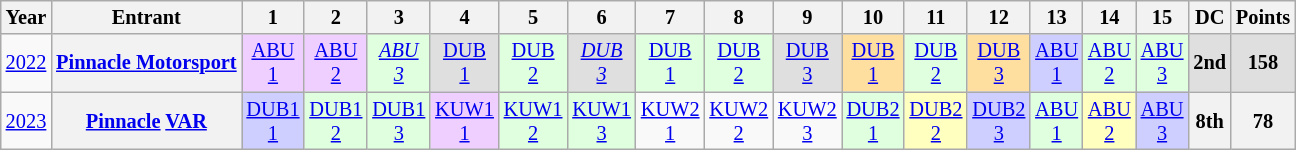<table class="wikitable" style="text-align:center; font-size:85%">
<tr>
<th>Year</th>
<th>Entrant</th>
<th>1</th>
<th>2</th>
<th>3</th>
<th>4</th>
<th>5</th>
<th>6</th>
<th>7</th>
<th>8</th>
<th>9</th>
<th>10</th>
<th>11</th>
<th>12</th>
<th>13</th>
<th>14</th>
<th>15</th>
<th>DC</th>
<th>Points</th>
</tr>
<tr>
<td><a href='#'>2022</a></td>
<th nowrap><a href='#'>Pinnacle Motorsport</a></th>
<td style="background:#EFCFFF;"><a href='#'>ABU<br>1</a><br></td>
<td style="background:#EFCFFF;"><a href='#'>ABU<br>2</a><br></td>
<td style="background:#DFFFDF;"><em><a href='#'>ABU<br>3</a></em><br></td>
<td style="background:#DFDFDF;"><a href='#'>DUB<br>1</a><br></td>
<td style="background:#DFFFDF;"><a href='#'>DUB<br>2</a><br></td>
<td style="background:#DFDFDF;"><em><a href='#'>DUB<br>3</a></em><br></td>
<td style="background:#DFFFDF;"><a href='#'>DUB<br>1</a><br></td>
<td style="background:#DFFFDF;"><a href='#'>DUB<br>2</a><br></td>
<td style="background:#DFDFDF;"><a href='#'>DUB<br>3</a><br></td>
<td style="background:#FFDF9F;"><a href='#'>DUB<br>1</a><br></td>
<td style="background:#DFFFDF;"><a href='#'>DUB<br>2</a><br></td>
<td style="background:#FFDF9F;"><a href='#'>DUB<br>3</a><br></td>
<td style="background:#CFCFFF;"><a href='#'>ABU<br>1</a><br></td>
<td style="background:#DFFFDF;"><a href='#'>ABU<br>2</a><br></td>
<td style="background:#DFFFDF;"><a href='#'>ABU<br>3</a><br></td>
<th style="background:#DFDFDF;">2nd</th>
<th style="background:#DFDFDF;">158</th>
</tr>
<tr>
<td><a href='#'>2023</a></td>
<th nowrap><a href='#'>Pinnacle</a> <a href='#'>VAR</a></th>
<td style="background:#CFCFFF;"><a href='#'>DUB1<br>1</a><br></td>
<td style="background:#DFFFDF;"><a href='#'>DUB1<br>2</a><br></td>
<td style="background:#DFFFDF;"><a href='#'>DUB1<br>3</a><br></td>
<td style="background:#EFCFFF;"><a href='#'>KUW1<br>1</a><br></td>
<td style="background:#DFFFDF;"><a href='#'>KUW1<br>2</a><br></td>
<td style="background:#DFFFDF;"><a href='#'>KUW1<br>3</a><br></td>
<td><a href='#'>KUW2<br>1</a></td>
<td><a href='#'>KUW2<br>2</a></td>
<td><a href='#'>KUW2<br>3</a></td>
<td style="background:#DFFFDF;"><a href='#'>DUB2<br>1</a><br></td>
<td style="background:#FFFFBF;"><a href='#'>DUB2<br>2</a><br></td>
<td style="background:#CFCFFF;"><a href='#'>DUB2<br>3</a><br></td>
<td style="background:#DFFFDF;"><a href='#'>ABU<br>1</a><br></td>
<td style="background:#FFFFBF;"><a href='#'>ABU<br>2</a><br></td>
<td style="background:#CFCFFF;"><a href='#'>ABU<br>3</a><br></td>
<th>8th</th>
<th>78</th>
</tr>
</table>
